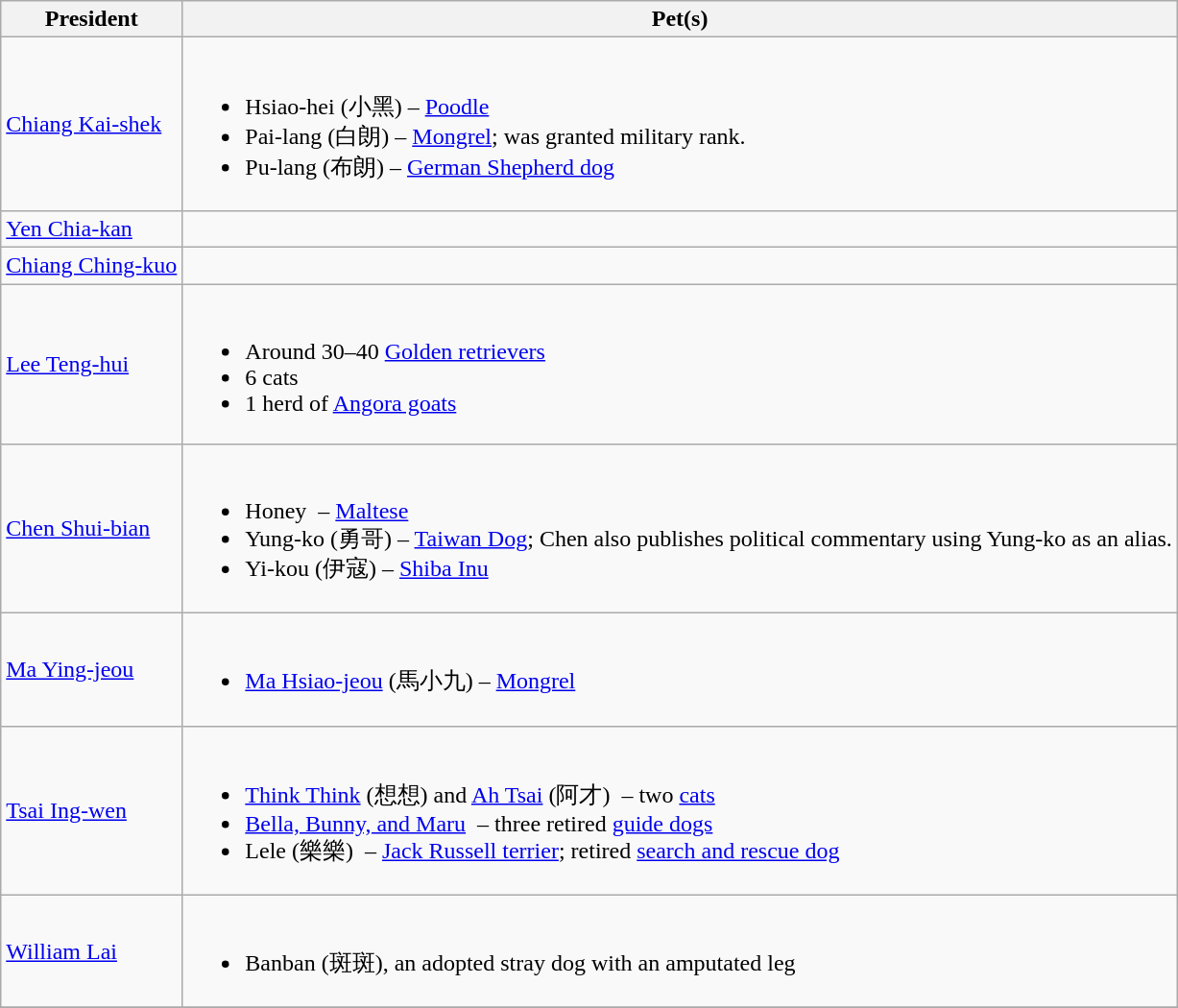<table class="wikitable">
<tr>
<th>President</th>
<th>Pet(s)</th>
</tr>
<tr>
<td><a href='#'>Chiang Kai-shek</a></td>
<td><br><ul><li>Hsiao-hei (小黑) – <a href='#'>Poodle</a></li><li>Pai-lang (白朗) – <a href='#'>Mongrel</a>; was granted military rank.</li><li>Pu-lang (布朗) – <a href='#'>German Shepherd dog</a></li></ul></td>
</tr>
<tr>
<td><a href='#'>Yen Chia-kan</a></td>
<td></td>
</tr>
<tr>
<td><a href='#'>Chiang Ching-kuo</a></td>
<td></td>
</tr>
<tr>
<td><a href='#'>Lee Teng-hui</a></td>
<td><br><ul><li>Around 30–40 <a href='#'>Golden retrievers</a></li><li>6 cats</li><li>1 herd of <a href='#'>Angora goats</a></li></ul></td>
</tr>
<tr>
<td><a href='#'>Chen Shui-bian</a></td>
<td><br><ul><li>Honey  – <a href='#'>Maltese</a></li><li>Yung-ko (勇哥) – <a href='#'>Taiwan Dog</a>; Chen also publishes political commentary using Yung-ko as an alias.</li><li>Yi-kou (伊寇) – <a href='#'>Shiba Inu</a></li></ul></td>
</tr>
<tr>
<td><a href='#'>Ma Ying-jeou</a></td>
<td><br><ul><li><a href='#'>Ma Hsiao-jeou</a> (馬小九) – <a href='#'>Mongrel</a></li></ul></td>
</tr>
<tr>
<td><a href='#'>Tsai Ing-wen</a></td>
<td><br><ul><li><a href='#'>Think Think</a> (想想) and <a href='#'>Ah Tsai</a> (阿才)  – two <a href='#'>cats</a></li><li><a href='#'>Bella, Bunny, and Maru</a>  – three retired <a href='#'>guide dogs</a></li><li>Lele (樂樂)  – <a href='#'>Jack Russell terrier</a>; retired <a href='#'>search and rescue dog</a></li></ul></td>
</tr>
<tr>
<td><a href='#'>William Lai</a></td>
<td><br><ul><li>Banban (斑斑), an adopted stray dog with an amputated leg</li></ul></td>
</tr>
<tr>
</tr>
</table>
